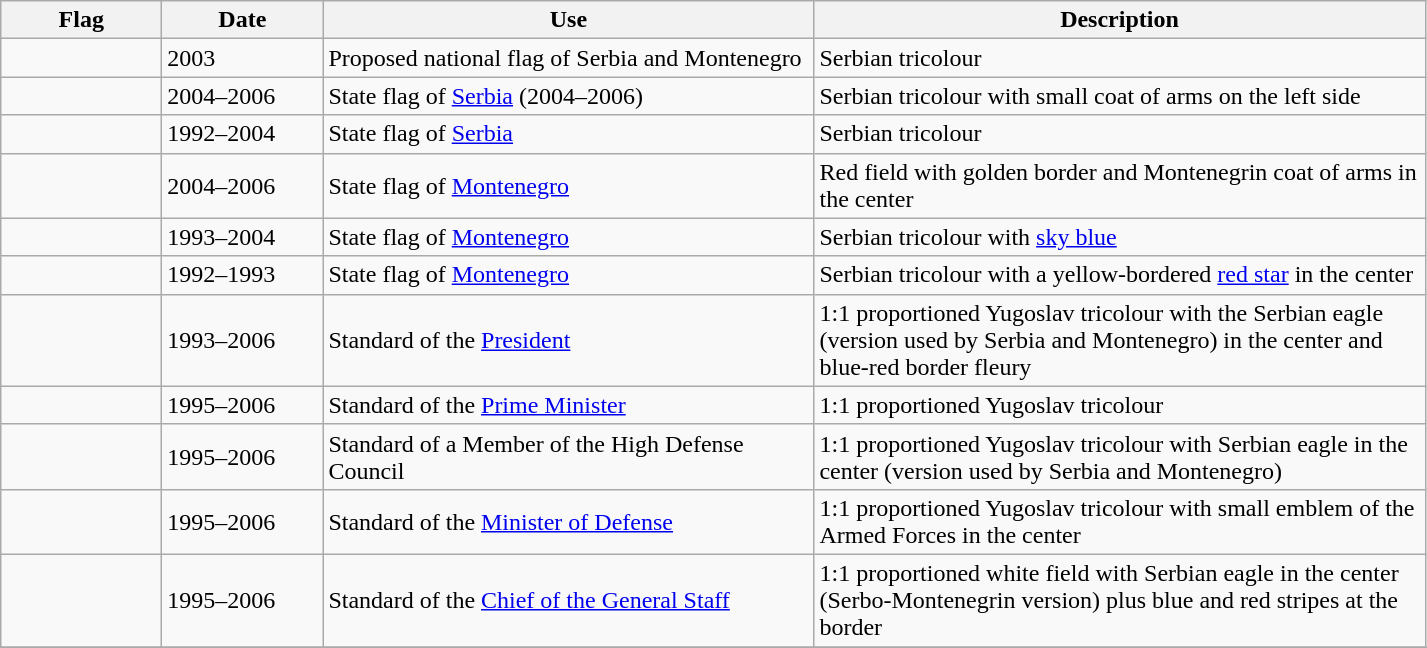<table class="wikitable">
<tr>
<th width="100">Flag</th>
<th width="100">Date</th>
<th width="320" align="center">Use</th>
<th width="400" align="center">Description</th>
</tr>
<tr>
<td></td>
<td>2003</td>
<td> Proposed national flag of Serbia and Montenegro</td>
<td>Serbian tricolour</td>
</tr>
<tr>
<td></td>
<td>2004–2006</td>
<td> State flag of <a href='#'>Serbia</a> (2004–2006)</td>
<td>Serbian tricolour with small coat of arms on the left side</td>
</tr>
<tr>
<td></td>
<td>1992–2004</td>
<td> State flag of <a href='#'>Serbia</a></td>
<td>Serbian tricolour</td>
</tr>
<tr>
<td></td>
<td>2004–2006</td>
<td> State flag of <a href='#'>Montenegro</a></td>
<td>Red field with golden border and Montenegrin coat of arms in the center</td>
</tr>
<tr>
<td></td>
<td>1993–2004</td>
<td> State flag of <a href='#'>Montenegro</a></td>
<td>Serbian tricolour with <a href='#'>sky blue</a></td>
</tr>
<tr>
<td></td>
<td>1992–1993</td>
<td> State flag of <a href='#'>Montenegro</a></td>
<td>Serbian tricolour with a yellow-bordered <a href='#'>red star</a> in the center</td>
</tr>
<tr>
<td></td>
<td>1993–2006</td>
<td> Standard of the <a href='#'>President</a></td>
<td>1:1 proportioned  Yugoslav tricolour with the Serbian eagle (version used by Serbia and Montenegro) in the center and blue-red border fleury</td>
</tr>
<tr>
<td></td>
<td>1995–2006</td>
<td> Standard of the <a href='#'>Prime Minister</a></td>
<td>1:1 proportioned  Yugoslav tricolour</td>
</tr>
<tr>
<td></td>
<td>1995–2006</td>
<td> Standard of a Member of the High Defense Council</td>
<td>1:1 proportioned Yugoslav tricolour with Serbian eagle in the center (version used by Serbia and Montenegro)</td>
</tr>
<tr>
<td></td>
<td>1995–2006</td>
<td> Standard of the <a href='#'>Minister of Defense</a></td>
<td>1:1 proportioned Yugoslav tricolour with small emblem of the Armed Forces in the center</td>
</tr>
<tr>
<td></td>
<td>1995–2006</td>
<td> Standard of the <a href='#'>Chief of the General Staff</a></td>
<td>1:1 proportioned white field with Serbian eagle in the center (Serbo-Montenegrin version) plus blue and red stripes at the border</td>
</tr>
<tr>
</tr>
</table>
